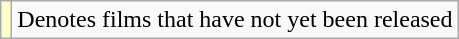<table class=wikitable>
<tr>
<td style="background:#FFFFCC;"></td>
<td>Denotes films that have not yet been released</td>
</tr>
</table>
